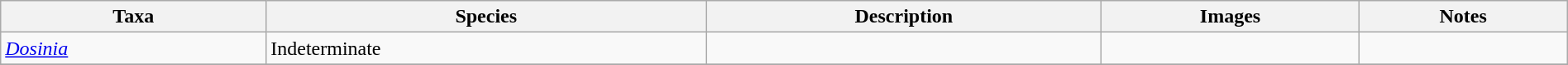<table class="wikitable"  style="margin:auto; width:100%;">
<tr>
<th>Taxa</th>
<th>Species</th>
<th>Description</th>
<th>Images</th>
<th class=unsortable>Notes</th>
</tr>
<tr>
<td><em><a href='#'>Dosinia</a></em></td>
<td>Indeterminate</td>
<td></td>
<td></td>
<td></td>
</tr>
<tr>
</tr>
</table>
